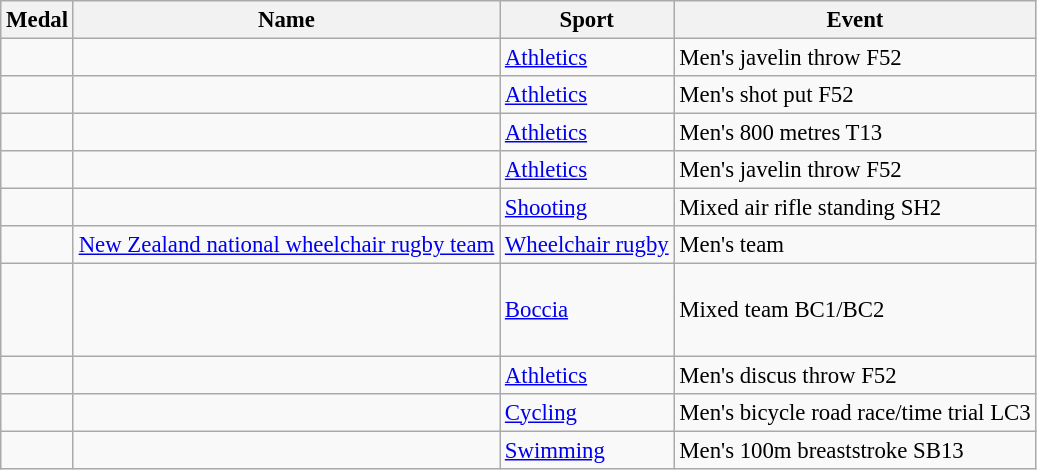<table class="wikitable sortable" style="font-size: 95%;">
<tr>
<th>Medal</th>
<th>Name</th>
<th>Sport</th>
<th>Event</th>
</tr>
<tr>
<td></td>
<td></td>
<td><a href='#'>Athletics</a></td>
<td>Men's javelin throw F52</td>
</tr>
<tr>
<td></td>
<td></td>
<td><a href='#'>Athletics</a></td>
<td>Men's shot put F52</td>
</tr>
<tr>
<td></td>
<td></td>
<td><a href='#'>Athletics</a></td>
<td>Men's 800 metres T13</td>
</tr>
<tr>
<td></td>
<td></td>
<td><a href='#'>Athletics</a></td>
<td>Men's javelin throw F52</td>
</tr>
<tr>
<td></td>
<td></td>
<td><a href='#'>Shooting</a></td>
<td>Mixed air rifle standing SH2</td>
</tr>
<tr>
<td></td>
<td><a href='#'>New Zealand national wheelchair rugby team</a></td>
<td><a href='#'>Wheelchair rugby</a></td>
<td>Men's team</td>
</tr>
<tr>
<td></td>
<td><br> <br> <br> </td>
<td><a href='#'>Boccia</a></td>
<td>Mixed team BC1/BC2</td>
</tr>
<tr>
<td></td>
<td></td>
<td><a href='#'>Athletics</a></td>
<td>Men's discus throw F52</td>
</tr>
<tr>
<td></td>
<td></td>
<td><a href='#'>Cycling</a></td>
<td>Men's bicycle road race/time trial LC3</td>
</tr>
<tr>
<td></td>
<td></td>
<td><a href='#'>Swimming</a></td>
<td>Men's 100m breaststroke SB13</td>
</tr>
</table>
